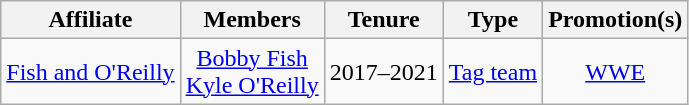<table class="wikitable sortable" style="text-align:center;">
<tr>
<th>Affiliate</th>
<th>Members</th>
<th>Tenure</th>
<th>Type</th>
<th>Promotion(s)</th>
</tr>
<tr>
<td><a href='#'>Fish and O'Reilly</a></td>
<td><a href='#'>Bobby Fish</a><br><a href='#'>Kyle O'Reilly</a></td>
<td>2017–2021</td>
<td><a href='#'>Tag team</a></td>
<td><a href='#'>WWE</a></td>
</tr>
</table>
